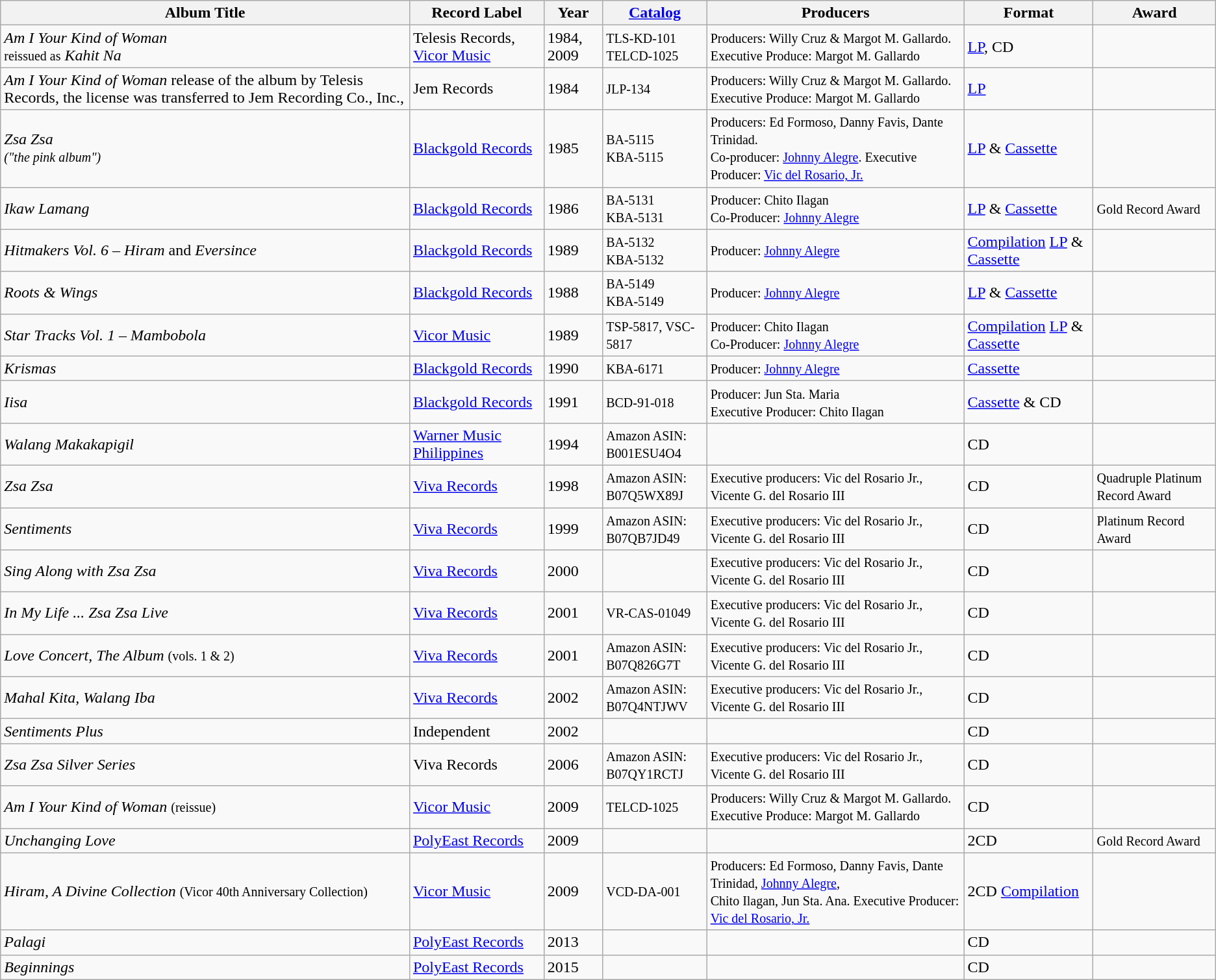<table class="wikitable sortable mw-collapsible ">
<tr>
<th>Album Title</th>
<th>Record Label</th>
<th>Year</th>
<th><a href='#'>Catalog</a></th>
<th>Producers</th>
<th>Format</th>
<th>Award</th>
</tr>
<tr>
<td><em>Am I Your Kind of Woman</em> <br><small>reissued as</small> <em>Kahit Na</em></td>
<td>Telesis Records, <a href='#'>Vicor Music</a></td>
<td>1984, 2009</td>
<td><small>TLS-KD-101 <br>TELCD-1025</small></td>
<td><small>Producers: Willy Cruz & Margot M. Gallardo. <br>Executive Produce: Margot M. Gallardo</small></td>
<td><a href='#'>LP</a>, CD</td>
<td></td>
</tr>
<tr>
<td><em>Am I Your Kind of Woman</em> release of the album by Telesis Records, the license was transferred to Jem Recording Co., Inc.,</td>
<td>Jem Records</td>
<td>1984</td>
<td><small>JLP-134</small></td>
<td><small>Producers: Willy Cruz & Margot M. Gallardo. <br>Executive Produce: Margot M. Gallardo</small></td>
<td><a href='#'>LP</a></td>
<td></td>
</tr>
<tr>
<td><em>Zsa Zsa</em> <br><small><em>("the pink album")</em></small> </td>
<td><a href='#'>Blackgold Records</a></td>
<td>1985</td>
<td><small>BA-5115<br>KBA-5115</small></td>
<td><small>Producers: Ed Formoso, Danny Favis, Dante Trinidad. <br>Co-producer: <a href='#'>Johnny Alegre</a>. Executive Producer: <a href='#'>Vic del Rosario, Jr.</a></small></td>
<td><a href='#'>LP</a> & <a href='#'>Cassette</a></td>
<td></td>
</tr>
<tr>
<td><em>Ikaw Lamang</em></td>
<td><a href='#'>Blackgold Records</a></td>
<td>1986</td>
<td><small>BA-5131<br>KBA-5131</small></td>
<td><small>Producer: Chito Ilagan<br> Co-Producer: <a href='#'>Johnny Alegre</a></small></td>
<td><a href='#'>LP</a> & <a href='#'>Cassette</a></td>
<td><small>Gold Record Award</small></td>
</tr>
<tr>
<td><em>Hitmakers Vol. 6</em> – <em>Hiram</em> and <em>Eversince</em></td>
<td><a href='#'>Blackgold Records</a></td>
<td>1989</td>
<td><small>BA-5132<br>KBA-5132</small></td>
<td><small>Producer: <a href='#'>Johnny Alegre</a></small></td>
<td><a href='#'>Compilation</a> <a href='#'>LP</a> & <a href='#'>Cassette</a></td>
<td></td>
</tr>
<tr>
<td><em>Roots & Wings</em></td>
<td><a href='#'>Blackgold Records</a></td>
<td>1988</td>
<td><small>BA-5149<br>KBA-5149</small></td>
<td><small>Producer: <a href='#'>Johnny Alegre</a></small></td>
<td><a href='#'>LP</a> & <a href='#'>Cassette</a></td>
<td></td>
</tr>
<tr>
<td><em>Star Tracks Vol. 1</em> – <em>Mambobola</em></td>
<td><a href='#'>Vicor Music</a></td>
<td>1989</td>
<td><small>TSP-5817, VSC-5817</small></td>
<td><small>Producer: Chito Ilagan<br> Co-Producer: <a href='#'>Johnny Alegre</a></small></td>
<td><a href='#'>Compilation</a> <a href='#'>LP</a> & <a href='#'>Cassette</a></td>
<td></td>
</tr>
<tr>
<td><em>Krismas</em></td>
<td><a href='#'>Blackgold Records</a></td>
<td>1990</td>
<td><small>KBA-6171</small></td>
<td><small>Producer: <a href='#'>Johnny Alegre</a></small></td>
<td><a href='#'>Cassette</a></td>
<td></td>
</tr>
<tr>
<td><em>Iisa</em></td>
<td><a href='#'>Blackgold Records</a></td>
<td>1991</td>
<td><small>BCD-91-018</small></td>
<td><small>Producer: Jun Sta. Maria <br>Executive Producer: Chito Ilagan</small></td>
<td><a href='#'>Cassette</a> & CD</td>
<td></td>
</tr>
<tr>
<td><em>Walang Makakapigil</em></td>
<td><a href='#'>Warner Music Philippines</a></td>
<td>1994</td>
<td><small>Amazon ASIN:<br>B001ESU4O4</small></td>
<td></td>
<td>CD</td>
<td></td>
</tr>
<tr>
<td><em>Zsa Zsa</em></td>
<td><a href='#'>Viva Records</a></td>
<td>1998</td>
<td><small>Amazon ASIN:<br>B07Q5WX89J</small></td>
<td><small>Executive producers: Vic del Rosario Jr., Vicente G. del Rosario III</small></td>
<td>CD</td>
<td><small>Quadruple Platinum Record Award</small></td>
</tr>
<tr>
<td><em>Sentiments</em></td>
<td><a href='#'>Viva Records</a></td>
<td>1999</td>
<td><small>Amazon ASIN:<br>B07QB7JD49</small><br></td>
<td><small>Executive producers: Vic del Rosario Jr., Vicente G. del Rosario III</small></td>
<td>CD</td>
<td><small>Platinum Record Award</small></td>
</tr>
<tr>
<td><em>Sing Along with Zsa Zsa</em></td>
<td><a href='#'>Viva Records</a></td>
<td>2000</td>
<td></td>
<td><small>Executive producers: Vic del Rosario Jr., Vicente G. del Rosario III</small></td>
<td>CD</td>
<td></td>
</tr>
<tr>
<td><em>In My Life ... Zsa Zsa Live</em></td>
<td><a href='#'>Viva Records</a></td>
<td>2001</td>
<td><small>VR-CAS-01049</small></td>
<td><small>Executive producers: Vic del Rosario Jr., Vicente G. del Rosario III</small></td>
<td>CD</td>
<td></td>
</tr>
<tr>
<td><em>Love Concert, The Album</em> <small>(vols. 1 & 2)</small></td>
<td><a href='#'>Viva Records</a></td>
<td>2001</td>
<td><small>Amazon ASIN:<br>B07Q826G7T</small></td>
<td><small>Executive producers: Vic del Rosario Jr., Vicente G. del Rosario III</small></td>
<td>CD</td>
<td></td>
</tr>
<tr>
<td><em>Mahal Kita, Walang Iba</em></td>
<td><a href='#'>Viva Records</a></td>
<td>2002</td>
<td><small>Amazon ASIN:<br>B07Q4NTJWV</small></td>
<td><small>Executive producers: Vic del Rosario Jr., Vicente G. del Rosario III</small></td>
<td>CD</td>
<td></td>
</tr>
<tr>
<td><em>Sentiments Plus</em></td>
<td>Independent</td>
<td>2002</td>
<td></td>
<td></td>
<td>CD</td>
<td></td>
</tr>
<tr>
<td><em>Zsa Zsa Silver Series</em></td>
<td>Viva Records</td>
<td>2006</td>
<td><small>Amazon ASIN:<br>B07QY1RCTJ</small></td>
<td><small>Executive producers: Vic del Rosario Jr., Vicente G. del Rosario III</small></td>
<td>CD</td>
<td></td>
</tr>
<tr>
<td><em>Am I Your Kind of Woman</em> <small>(reissue)</small></td>
<td><a href='#'>Vicor Music</a></td>
<td>2009</td>
<td><small>TELCD-1025</small></td>
<td><small>Producers: Willy Cruz & Margot M. Gallardo. Executive Produce: Margot M. Gallardo</small></td>
<td>CD</td>
<td></td>
</tr>
<tr>
<td><em>Unchanging Love</em></td>
<td><a href='#'>PolyEast Records</a></td>
<td>2009</td>
<td></td>
<td></td>
<td>2CD</td>
<td><small>Gold Record Award</small></td>
</tr>
<tr>
<td><em>Hiram, A Divine Collection</em> <small>(Vicor 40th Anniversary Collection)</small></td>
<td><a href='#'>Vicor Music</a></td>
<td>2009</td>
<td><small>VCD-DA-001</small></td>
<td><small>Producers: Ed Formoso, Danny Favis, Dante Trinidad, <a href='#'>Johnny Alegre</a>, <br>Chito Ilagan, Jun Sta. Ana. Executive Producer: <a href='#'>Vic del Rosario, Jr.</a></small></td>
<td>2CD <a href='#'>Compilation</a></td>
<td></td>
</tr>
<tr>
<td><em>Palagi</em></td>
<td><a href='#'>PolyEast Records</a></td>
<td>2013</td>
<td></td>
<td></td>
<td>CD</td>
<td></td>
</tr>
<tr>
<td><em>Beginnings</em></td>
<td><a href='#'>PolyEast Records</a></td>
<td>2015</td>
<td></td>
<td></td>
<td>CD</td>
<td></td>
</tr>
</table>
